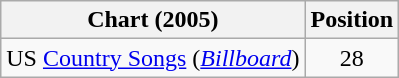<table class="wikitable sortable">
<tr>
<th scope="col">Chart (2005)</th>
<th scope="col">Position</th>
</tr>
<tr>
<td>US <a href='#'>Country Songs</a> (<em><a href='#'>Billboard</a></em>)</td>
<td align="center">28</td>
</tr>
</table>
